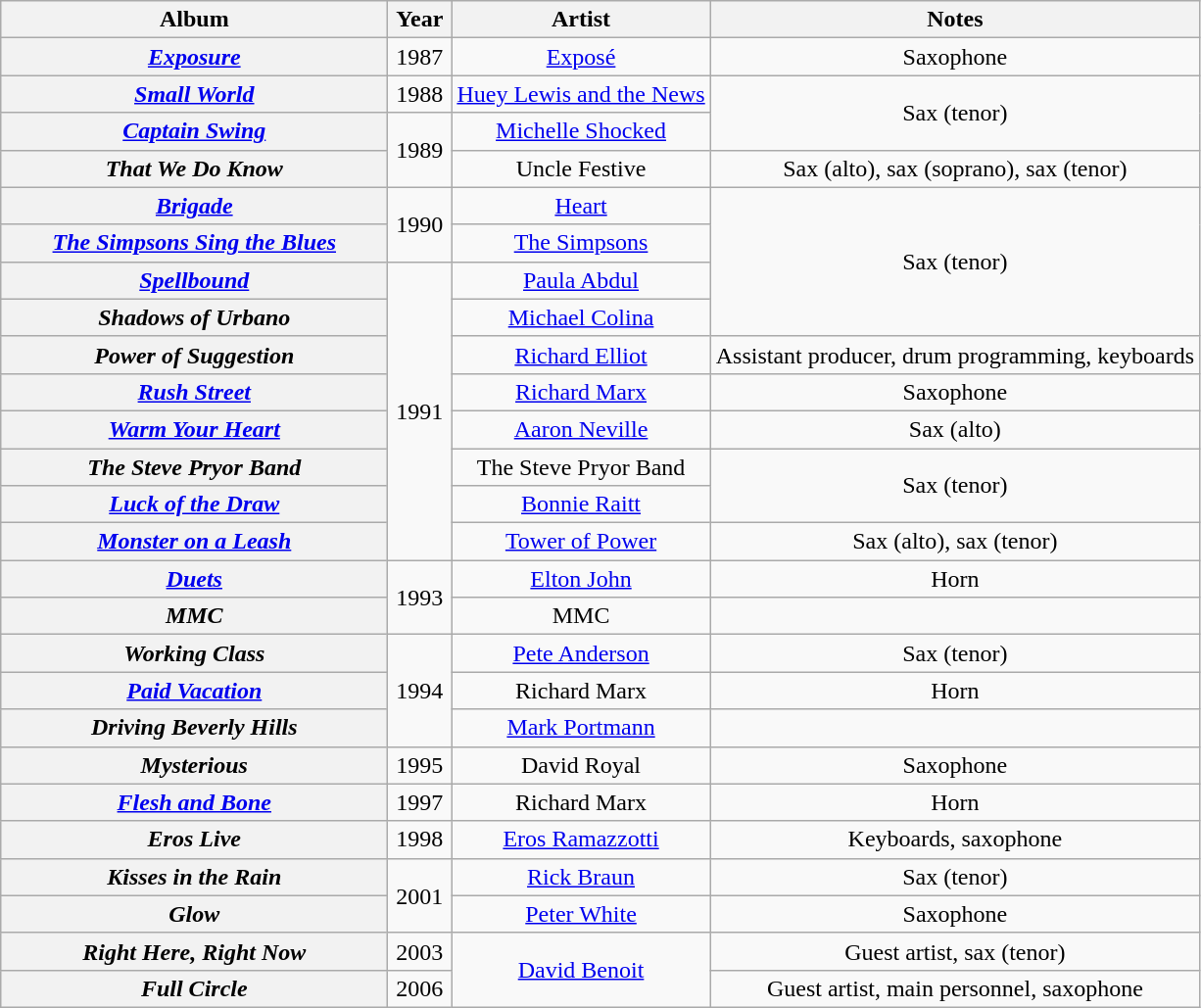<table class="wikitable plainrowheaders" style="text-align:center;">
<tr>
<th scope="col" style="width:16em;">Album</th>
<th scope="col" style="width:2.25em;">Year</th>
<th scope="col">Artist</th>
<th scope="col">Notes</th>
</tr>
<tr>
<th scope="row"><em><a href='#'>Exposure</a></em></th>
<td>1987</td>
<td><a href='#'>Exposé</a></td>
<td>Saxophone</td>
</tr>
<tr>
<th scope="row"><em><a href='#'>Small World</a></em></th>
<td>1988</td>
<td><a href='#'>Huey Lewis and the News</a></td>
<td rowspan="2">Sax (tenor)</td>
</tr>
<tr>
<th scope="row"><em><a href='#'>Captain Swing</a></em></th>
<td rowspan="2">1989</td>
<td><a href='#'>Michelle Shocked</a></td>
</tr>
<tr>
<th scope="row"><em>That We Do Know</em></th>
<td>Uncle Festive</td>
<td>Sax (alto), sax (soprano), sax (tenor)</td>
</tr>
<tr>
<th scope="row"><em><a href='#'>Brigade</a></em></th>
<td rowspan="2">1990</td>
<td><a href='#'>Heart</a></td>
<td rowspan="4">Sax (tenor)</td>
</tr>
<tr>
<th scope="row"><em><a href='#'>The Simpsons Sing the Blues</a></em></th>
<td><a href='#'>The Simpsons</a></td>
</tr>
<tr>
<th scope="row"><em><a href='#'>Spellbound</a></em></th>
<td rowspan="8">1991</td>
<td><a href='#'>Paula Abdul</a></td>
</tr>
<tr>
<th scope="row"><em>Shadows of Urbano</em></th>
<td><a href='#'>Michael Colina</a></td>
</tr>
<tr>
<th scope="row"><em>Power of Suggestion</em></th>
<td><a href='#'>Richard Elliot</a></td>
<td>Assistant producer, drum programming, keyboards</td>
</tr>
<tr>
<th scope="row"><em><a href='#'>Rush Street</a></em></th>
<td><a href='#'>Richard Marx</a></td>
<td>Saxophone</td>
</tr>
<tr>
<th scope="row"><em><a href='#'>Warm Your Heart</a></em></th>
<td><a href='#'>Aaron Neville</a></td>
<td>Sax (alto)</td>
</tr>
<tr>
<th scope="row"><em>The Steve Pryor Band</em></th>
<td>The Steve Pryor Band</td>
<td rowspan="2">Sax (tenor)</td>
</tr>
<tr>
<th scope="row"><em><a href='#'>Luck of the Draw</a></em></th>
<td><a href='#'>Bonnie Raitt</a></td>
</tr>
<tr>
<th scope="row"><em><a href='#'>Monster on a Leash</a></em></th>
<td><a href='#'>Tower of Power</a></td>
<td>Sax (alto), sax (tenor)</td>
</tr>
<tr>
<th scope="row"><em><a href='#'>Duets</a></em></th>
<td rowspan="2">1993</td>
<td><a href='#'>Elton John</a></td>
<td>Horn</td>
</tr>
<tr>
<th scope="row"><em>MMC</em></th>
<td>MMC</td>
<td></td>
</tr>
<tr>
<th scope="row"><em>Working Class</em></th>
<td rowspan="3">1994</td>
<td><a href='#'>Pete Anderson</a></td>
<td>Sax (tenor)</td>
</tr>
<tr>
<th scope="row"><em><a href='#'>Paid Vacation</a></em></th>
<td>Richard Marx</td>
<td>Horn</td>
</tr>
<tr>
<th scope="row"><em>Driving Beverly Hills</em></th>
<td><a href='#'>Mark Portmann</a></td>
<td></td>
</tr>
<tr>
<th scope="row"><em>Mysterious</em></th>
<td>1995</td>
<td>David Royal</td>
<td>Saxophone</td>
</tr>
<tr>
<th scope="row"><em><a href='#'>Flesh and Bone</a></em></th>
<td>1997</td>
<td>Richard Marx</td>
<td>Horn</td>
</tr>
<tr>
<th scope="row"><em>Eros Live</em></th>
<td>1998</td>
<td><a href='#'>Eros Ramazzotti</a></td>
<td>Keyboards, saxophone</td>
</tr>
<tr>
<th scope="row"><em>Kisses in the Rain</em></th>
<td rowspan="2">2001</td>
<td><a href='#'>Rick Braun</a></td>
<td>Sax (tenor)</td>
</tr>
<tr>
<th scope="row"><em>Glow</em></th>
<td><a href='#'>Peter White</a></td>
<td>Saxophone</td>
</tr>
<tr>
<th scope="row"><em>Right Here, Right Now</em></th>
<td>2003</td>
<td rowspan="2"><a href='#'>David Benoit</a></td>
<td>Guest artist, sax (tenor)</td>
</tr>
<tr>
<th scope="row"><em>Full Circle</em></th>
<td>2006</td>
<td>Guest artist, main personnel, saxophone</td>
</tr>
</table>
